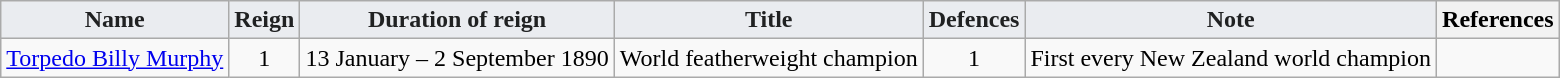<table class="wikitable" style="font-weight:bold; text-align:center;">
<tr>
<th style="vertical-align:middle; background-color:#EAECF0; color:#202122;">Name</th>
<th style="vertical-align:middle; background-color:#EAECF0; color:#202122;">Reign</th>
<th style="vertical-align:middle; background-color:#EAECF0; color:#202122;">Duration of reign</th>
<th style="vertical-align:middle; background-color:#EAECF0; color:#202122;">Title</th>
<th style="vertical-align:middle; background-color:#EAECF0; color:#202122;">Defences</th>
<th style="vertical-align:middle; background-color:#EAECF0; color:#202122;">Note</th>
<th>References</th>
</tr>
<tr style="font-weight:normal;">
<td><a href='#'>Torpedo Billy Murphy</a></td>
<td>1</td>
<td>13 January – 2 September 1890</td>
<td>World featherweight champion</td>
<td>1</td>
<td>First every New Zealand world champion</td>
<td></td>
</tr>
</table>
